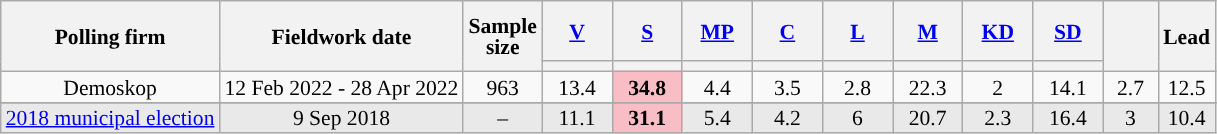<table class="wikitable sortable" style="text-align:center;font-size:90%;line-height:14px;">
<tr style="height:40px;">
<th rowspan="2">Polling firm</th>
<th rowspan="2">Fieldwork date</th>
<th rowspan="2">Sample<br>size</th>
<th class="sortable" style="width:40px;"><a href='#'>V</a></th>
<th class="sortable" style="width:40px;"><a href='#'>S</a></th>
<th class="sortable" style="width:40px;"><a href='#'>MP</a></th>
<th class="sortable" style="width:40px;"><a href='#'>C</a></th>
<th class="sortable" style="width:40px;"><a href='#'>L</a></th>
<th class="sortable" style="width:40px;"><a href='#'>M</a></th>
<th class="sortable" style="width:40px;"><a href='#'>KD</a></th>
<th class="sortable" style="width:40px;"><a href='#'>SD</a></th>
<th class="sortable" style="width:30px;" rowspan="2"></th>
<th style="width:30px;" rowspan="2">Lead</th>
</tr>
<tr>
<th style="background:"></th>
<th style="background:"></th>
<th style="background:"></th>
<th style="background:"></th>
<th style="background:"></th>
<th style="background:"></th>
<th style="background:"></th>
<th style="background:"></th>
</tr>
<tr>
<td>Demoskop</td>
<td>12 Feb 2022 - 28 Apr 2022</td>
<td>963</td>
<td>13.4</td>
<td style="background:#F9BDC5;"><strong>34.8</strong></td>
<td>4.4</td>
<td>3.5</td>
<td>2.8</td>
<td>22.3</td>
<td>2</td>
<td>14.1</td>
<td>2.7</td>
<td style="background:">12.5</td>
</tr>
<tr>
</tr>
<tr style="background:#E9E9E9;">
<td><a href='#'>2018 municipal election</a></td>
<td data-sort-value="2018-09-09">9 Sep 2018</td>
<td>–</td>
<td>11.1</td>
<td style="background:#F9BDC5;"><strong>31.1</strong></td>
<td>5.4</td>
<td>4.2</td>
<td>6</td>
<td>20.7</td>
<td>2.3</td>
<td>16.4</td>
<td>3</td>
<td style="background:">10.4</td>
</tr>
</table>
